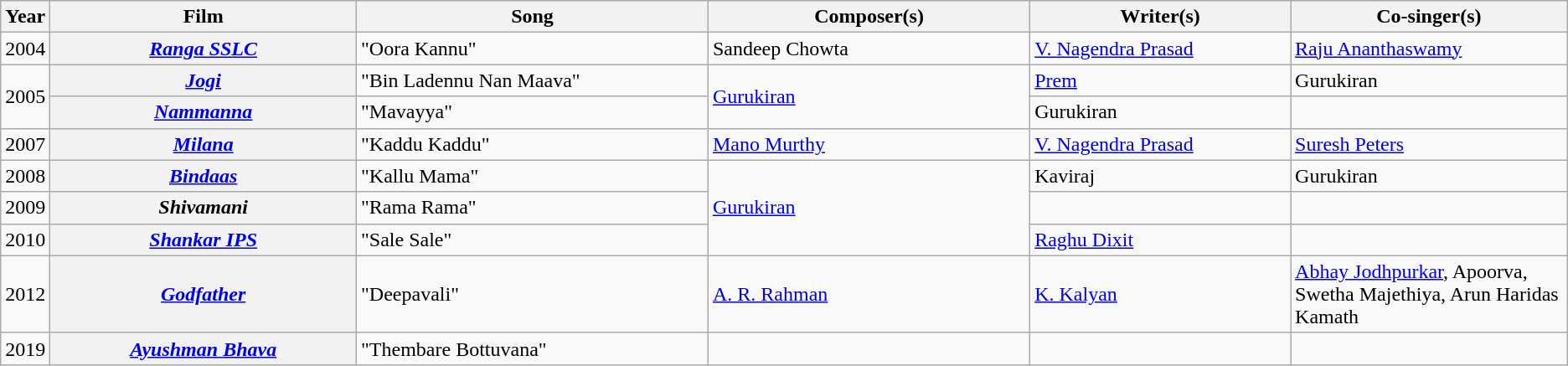<table class="wikitable sortable">
<tr>
<th scope="col"><strong>Year</strong></th>
<th scope="col" width=20%><strong>Film</strong></th>
<th scope="col" width=23%><strong>Song</strong></th>
<th scope="col" width=21%><strong>Composer(s)</strong></th>
<th scope="col" width=17%><strong>Writer(s)</strong></th>
<th scope="col" width=18%><strong>Co-singer(s)</strong></th>
</tr>
<tr>
<td>2004</td>
<th><em><a href='#'>Ranga SSLC</a></em></th>
<td>"Oora Kannu"</td>
<td>Sandeep Chowta</td>
<td><a href='#'>V. Nagendra Prasad</a></td>
<td><a href='#'>Raju Ananthaswamy</a></td>
</tr>
<tr>
<td rowspan="2">2005</td>
<th><em><a href='#'>Jogi</a></em></th>
<td>"Bin Ladennu Nan Maava"</td>
<td rowspan="2"><a href='#'>Gurukiran</a></td>
<td><a href='#'>Prem</a></td>
<td>Gurukiran</td>
</tr>
<tr>
<th><em><a href='#'>Nammanna</a></em></th>
<td>"Mavayya"</td>
<td>Gurukiran</td>
<td></td>
</tr>
<tr>
<td>2007</td>
<th><em><a href='#'>Milana</a></em></th>
<td>"Kaddu Kaddu"</td>
<td><a href='#'>Mano Murthy</a></td>
<td><a href='#'>V. Nagendra Prasad</a></td>
<td><a href='#'>Suresh Peters</a></td>
</tr>
<tr>
<td>2008</td>
<th><em><a href='#'>Bindaas</a></em></th>
<td>"Kallu Mama"</td>
<td rowspan="3"><a href='#'>Gurukiran</a></td>
<td>Kaviraj</td>
<td>Gurukiran</td>
</tr>
<tr>
<td>2009</td>
<th><em>Shivamani</em></th>
<td>"Rama Rama"</td>
<td></td>
<td></td>
</tr>
<tr>
<td>2010</td>
<th><em><a href='#'>Shankar IPS</a></em></th>
<td>"Sale Sale"</td>
<td><a href='#'>Raghu Dixit</a></td>
<td></td>
</tr>
<tr>
<td>2012</td>
<th><em><a href='#'>Godfather</a></em></th>
<td>"Deepavali"</td>
<td><a href='#'>A. R. Rahman</a></td>
<td><a href='#'>K. Kalyan</a></td>
<td><a href='#'>Abhay Jodhpurkar</a>, Apoorva, Swetha Majethiya, Arun Haridas Kamath</td>
</tr>
<tr>
<td>2019</td>
<th><em><a href='#'>Ayushman Bhava</a></em></th>
<td>"Thembare Bottuvana"</td>
<td></td>
<td></td>
<td></td>
</tr>
</table>
